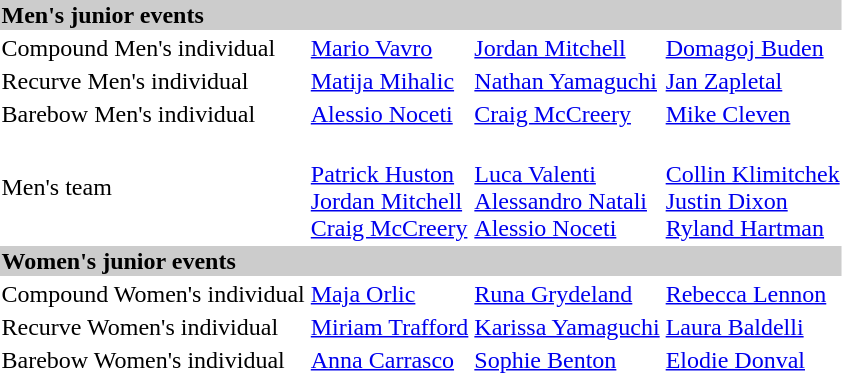<table>
<tr bgcolor="#cccccc">
<td colspan=4><strong>Men's junior events</strong></td>
</tr>
<tr>
<td>Compound Men's individual<br></td>
<td> <a href='#'>Mario Vavro</a></td>
<td> <a href='#'>Jordan Mitchell</a></td>
<td> <a href='#'>Domagoj Buden</a></td>
</tr>
<tr>
<td>Recurve Men's individual<br></td>
<td> <a href='#'>Matija Mihalic</a></td>
<td> <a href='#'>Nathan Yamaguchi</a></td>
<td> <a href='#'>Jan Zapletal</a></td>
</tr>
<tr>
<td>Barebow Men's individual<br></td>
<td> <a href='#'>Alessio Noceti</a></td>
<td> <a href='#'>Craig McCreery</a></td>
<td> <a href='#'>Mike Cleven</a></td>
</tr>
<tr>
<td>Men's team<br></td>
<td><br><a href='#'>Patrick Huston</a><br><a href='#'>Jordan Mitchell</a><br><a href='#'>Craig McCreery</a></td>
<td><br><a href='#'>Luca Valenti</a><br><a href='#'>Alessandro Natali</a><br><a href='#'>Alessio Noceti</a></td>
<td><br><a href='#'>Collin Klimitchek</a><br><a href='#'>Justin Dixon</a><br><a href='#'>Ryland Hartman</a></td>
</tr>
<tr bgcolor="#cccccc">
<td colspan=4><strong>Women's junior events</strong></td>
</tr>
<tr>
<td>Compound Women's individual<br></td>
<td> <a href='#'>Maja Orlic</a></td>
<td> <a href='#'>Runa Grydeland</a></td>
<td> <a href='#'>Rebecca Lennon</a></td>
</tr>
<tr>
<td>Recurve Women's individual<br></td>
<td> <a href='#'>Miriam Trafford</a></td>
<td> <a href='#'>Karissa Yamaguchi</a></td>
<td> <a href='#'>Laura Baldelli</a></td>
</tr>
<tr>
<td>Barebow Women's individual<br></td>
<td> <a href='#'>Anna Carrasco</a></td>
<td> <a href='#'>Sophie Benton</a></td>
<td> <a href='#'>Elodie Donval</a></td>
</tr>
</table>
